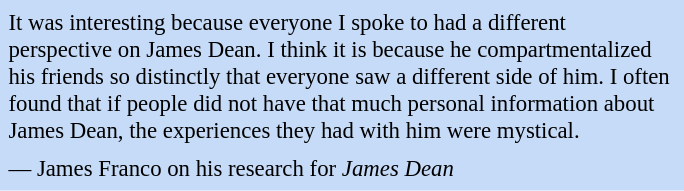<table class="toccolours" style="float: right; margin-left: 1em; margin-right: 2em; font-size: 95%; background:#c6dbf7; color:black; width:30em; max-width: 40%;" cellspacing="5">
<tr>
<td style="text-align: left;">It was interesting because everyone I spoke to had a different perspective on James Dean. I think it is because he compartmentalized his friends so distinctly that everyone saw a different side of him. I often found that if people did not have that much personal information about James Dean, the experiences they had with him were mystical.</td>
</tr>
<tr>
<td style="text-align: left;">— James Franco on his research for <em>James Dean</em></td>
</tr>
</table>
